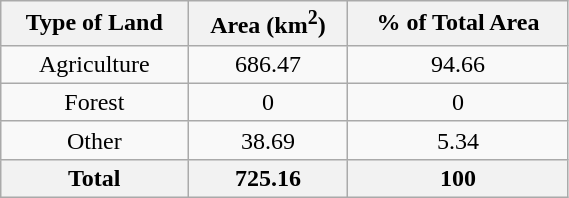<table class="wikitable sortable" style="text-align:center" width=30%>
<tr>
<th>Type of Land</th>
<th>Area (km<sup>2</sup>)</th>
<th>% of Total Area</th>
</tr>
<tr>
<td>Agriculture</td>
<td>686.47</td>
<td>94.66</td>
</tr>
<tr>
<td>Forest</td>
<td>0</td>
<td>0</td>
</tr>
<tr>
<td>Other</td>
<td>38.69</td>
<td>5.34</td>
</tr>
<tr class='sortbottom'>
<th>Total</th>
<th>725.16</th>
<th>100</th>
</tr>
</table>
